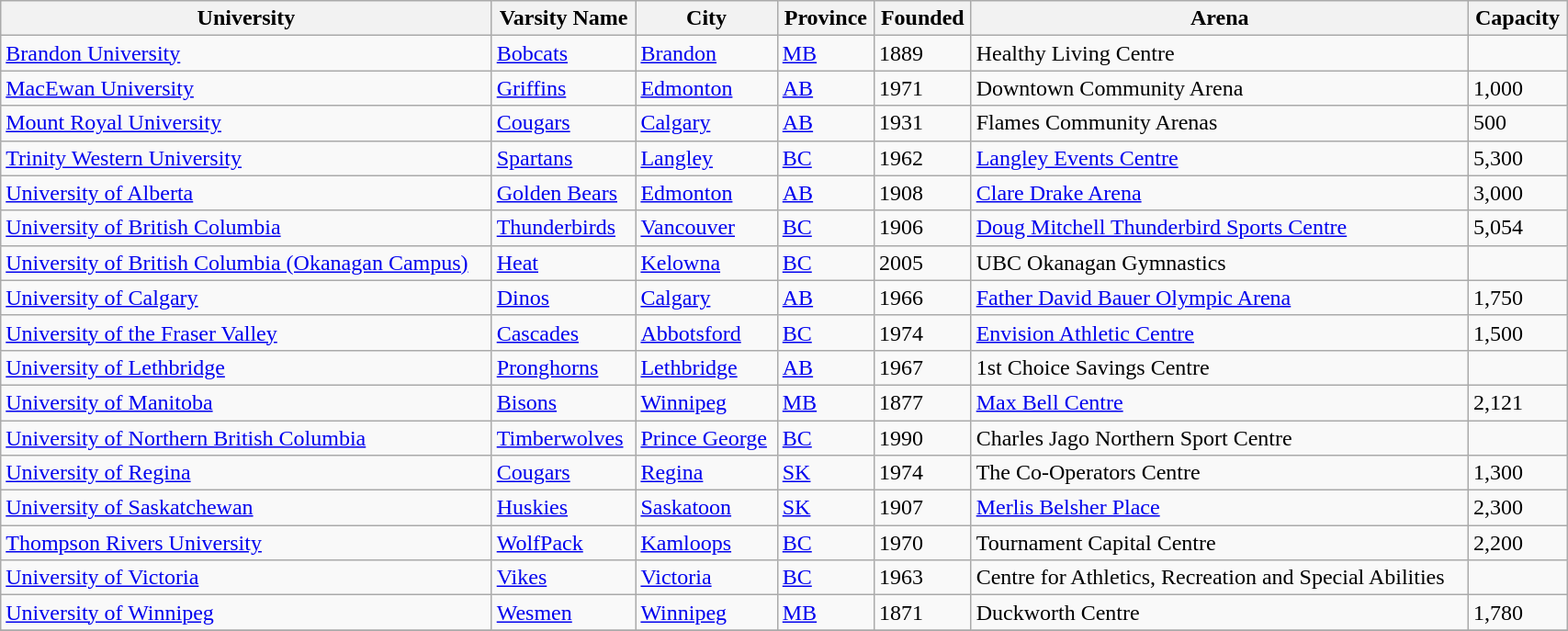<table class="wikitable" width="90%">
<tr>
<th>University</th>
<th>Varsity Name</th>
<th>City</th>
<th>Province</th>
<th>Founded</th>
<th>Arena</th>
<th>Capacity</th>
</tr>
<tr>
<td><a href='#'>Brandon University</a></td>
<td><a href='#'>Bobcats</a></td>
<td><a href='#'>Brandon</a></td>
<td><a href='#'>MB</a></td>
<td>1889</td>
<td>Healthy Living Centre</td>
<td></td>
</tr>
<tr>
<td><a href='#'>MacEwan University</a></td>
<td><a href='#'>Griffins</a></td>
<td><a href='#'>Edmonton</a></td>
<td><a href='#'>AB</a></td>
<td>1971</td>
<td>Downtown Community Arena</td>
<td>1,000</td>
</tr>
<tr>
<td><a href='#'>Mount Royal University</a></td>
<td><a href='#'>Cougars</a></td>
<td><a href='#'>Calgary</a></td>
<td><a href='#'>AB</a></td>
<td>1931</td>
<td>Flames Community Arenas</td>
<td>500</td>
</tr>
<tr>
<td><a href='#'>Trinity Western University</a></td>
<td><a href='#'>Spartans</a></td>
<td><a href='#'>Langley</a></td>
<td><a href='#'>BC</a></td>
<td>1962</td>
<td><a href='#'>Langley Events Centre</a></td>
<td>5,300</td>
</tr>
<tr>
<td><a href='#'>University of Alberta</a></td>
<td><a href='#'>Golden Bears</a></td>
<td><a href='#'>Edmonton</a></td>
<td><a href='#'>AB</a></td>
<td>1908</td>
<td><a href='#'>Clare Drake Arena</a></td>
<td>3,000</td>
</tr>
<tr>
<td><a href='#'>University of British Columbia</a></td>
<td><a href='#'>Thunderbirds</a></td>
<td><a href='#'>Vancouver</a></td>
<td><a href='#'>BC</a></td>
<td>1906</td>
<td><a href='#'>Doug Mitchell Thunderbird Sports Centre</a></td>
<td>5,054</td>
</tr>
<tr>
<td><a href='#'>University of British Columbia (Okanagan Campus)</a></td>
<td><a href='#'>Heat</a></td>
<td><a href='#'>Kelowna</a></td>
<td><a href='#'>BC</a></td>
<td>2005</td>
<td>UBC Okanagan Gymnastics</td>
<td></td>
</tr>
<tr>
<td><a href='#'>University of Calgary</a></td>
<td><a href='#'>Dinos</a></td>
<td><a href='#'>Calgary</a></td>
<td><a href='#'>AB</a></td>
<td>1966</td>
<td><a href='#'>Father David Bauer Olympic Arena</a></td>
<td>1,750</td>
</tr>
<tr>
<td><a href='#'>University of the Fraser Valley</a></td>
<td><a href='#'>Cascades</a></td>
<td><a href='#'>Abbotsford</a></td>
<td><a href='#'>BC</a></td>
<td>1974</td>
<td><a href='#'>Envision Athletic Centre</a></td>
<td>1,500</td>
</tr>
<tr>
<td><a href='#'>University of Lethbridge</a></td>
<td><a href='#'>Pronghorns</a></td>
<td><a href='#'>Lethbridge</a></td>
<td><a href='#'>AB</a></td>
<td>1967</td>
<td>1st Choice Savings Centre</td>
<td></td>
</tr>
<tr>
<td><a href='#'>University of Manitoba</a></td>
<td><a href='#'>Bisons</a></td>
<td><a href='#'>Winnipeg</a></td>
<td><a href='#'>MB</a></td>
<td>1877</td>
<td><a href='#'>Max Bell Centre</a></td>
<td>2,121</td>
</tr>
<tr>
<td><a href='#'>University of Northern British Columbia</a></td>
<td><a href='#'>Timberwolves</a></td>
<td><a href='#'>Prince George</a></td>
<td><a href='#'>BC</a></td>
<td>1990</td>
<td>Charles Jago Northern Sport Centre</td>
<td></td>
</tr>
<tr>
<td><a href='#'>University of Regina</a></td>
<td><a href='#'>Cougars</a></td>
<td><a href='#'>Regina</a></td>
<td><a href='#'>SK</a></td>
<td>1974</td>
<td>The Co-Operators Centre</td>
<td>1,300</td>
</tr>
<tr>
<td><a href='#'>University of Saskatchewan</a></td>
<td><a href='#'>Huskies</a></td>
<td><a href='#'>Saskatoon</a></td>
<td><a href='#'>SK</a></td>
<td>1907</td>
<td><a href='#'>Merlis Belsher Place</a></td>
<td>2,300</td>
</tr>
<tr>
<td><a href='#'>Thompson Rivers University</a></td>
<td><a href='#'>WolfPack</a></td>
<td><a href='#'>Kamloops</a></td>
<td><a href='#'>BC</a></td>
<td>1970</td>
<td>Tournament Capital Centre</td>
<td>2,200</td>
</tr>
<tr>
<td><a href='#'>University of Victoria</a></td>
<td><a href='#'>Vikes</a></td>
<td><a href='#'>Victoria</a></td>
<td><a href='#'>BC</a></td>
<td>1963</td>
<td>Centre for Athletics, Recreation and Special Abilities</td>
<td></td>
</tr>
<tr>
<td><a href='#'>University of Winnipeg</a></td>
<td><a href='#'>Wesmen</a></td>
<td><a href='#'>Winnipeg</a></td>
<td><a href='#'>MB</a></td>
<td>1871</td>
<td>Duckworth Centre</td>
<td>1,780</td>
</tr>
<tr>
</tr>
</table>
